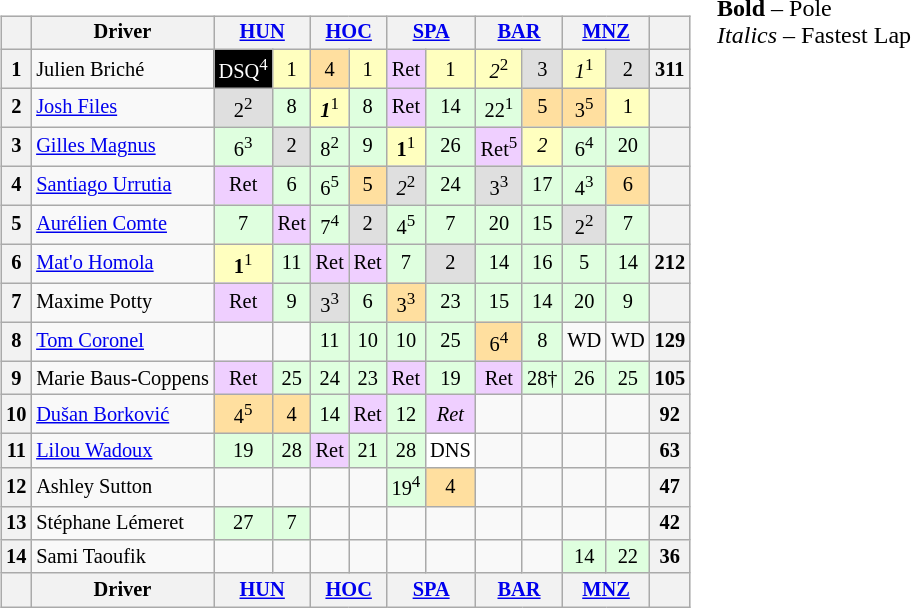<table>
<tr>
<td valign="top"><br><table align=left| class="wikitable" style="font-size: 85%; text-align: center">
<tr valign="top">
<th valign=middle></th>
<th valign=middle>Driver</th>
<th colspan=2><a href='#'>HUN</a><br></th>
<th colspan=2><a href='#'>HOC</a><br></th>
<th colspan=2><a href='#'>SPA</a><br></th>
<th colspan=2><a href='#'>BAR</a><br></th>
<th colspan=2><a href='#'>MNZ</a><br></th>
<th valign=middle>  </th>
</tr>
<tr>
<th>1</th>
<td align=left> Julien Briché</td>
<td style="background-color:#000000; color:white">DSQ<sup>4</sup></td>
<td style="background-color:#ffffbf">1</td>
<td style="background-color:#ffdf9f">4</td>
<td style="background-color:#ffffbf">1</td>
<td style="background-color:#efcfff">Ret</td>
<td style="background-color:#ffffbf">1</td>
<td style="background-color:#ffffbf"><em>2</em><sup>2</sup></td>
<td style="background-color:#dfdfdf">3</td>
<td style="background-color:#ffffbf"><em>1</em><sup>1</sup></td>
<td style="background-color:#dfdfdf">2</td>
<th>311</th>
</tr>
<tr>
<th>2</th>
<td align=left> <a href='#'>Josh Files</a></td>
<td style="background-color:#dfdfdf">2<sup>2</sup></td>
<td style="background-color:#dfffdf">8</td>
<td style="background-color:#ffffbf"><strong><em>1</em></strong><sup>1</sup></td>
<td style="background-color:#dfffdf">8</td>
<td style="background-color:#efcfff">Ret</td>
<td style="background-color:#dfffdf">14</td>
<td style="background-color:#dfffdf">22<sup>1</sup></td>
<td style="background-color:#ffdf9f">5</td>
<td style="background-color:#ffdf9f">3<sup>5</sup></td>
<td style="background-color:#ffffbf">1</td>
<th></th>
</tr>
<tr>
<th>3</th>
<td align=left> <a href='#'>Gilles Magnus</a></td>
<td style="background-color:#dfffdf">6<sup>3</sup></td>
<td style="background-color:#dfdfdf">2</td>
<td style="background-color:#dfffdf">8<sup>2</sup></td>
<td style="background-color:#dfffdf">9</td>
<td style="background-color:#ffffbf"><strong>1</strong><sup>1</sup></td>
<td style="background-color:#dfffdf">26</td>
<td style="background-color:#efcfff">Ret<sup>5</sup></td>
<td style="background-color:#ffffbf"><em>2</em></td>
<td style="background-color:#dfffdf">6<sup>4</sup></td>
<td style="background-color:#dfffdf">20</td>
<th></th>
</tr>
<tr>
<th>4</th>
<td align=left> <a href='#'>Santiago Urrutia</a></td>
<td style="background-color:#efcfff">Ret</td>
<td style="background-color:#dfffdf">6</td>
<td style="background-color:#dfffdf">6<sup>5</sup></td>
<td style="background-color:#ffdf9f">5</td>
<td style="background-color:#dfdfdf"><em>2</em><sup>2</sup></td>
<td style="background-color:#dfffdf">24</td>
<td style="background-color:#dfdfdf">3<sup>3</sup></td>
<td style="background-color:#dfffdf">17</td>
<td style="background-color:#dfffdf">4<sup>3</sup></td>
<td style="background-color:#ffdf9f">6</td>
<th></th>
</tr>
<tr>
<th>5</th>
<td align=left> <a href='#'>Aurélien Comte</a></td>
<td style="background-color:#dfffdf">7</td>
<td style="background-color:#efcfff">Ret</td>
<td style="background-color:#dfffdf">7<sup>4</sup></td>
<td style="background-color:#dfdfdf">2</td>
<td style="background-color:#dfffdf">4<sup>5</sup></td>
<td style="background-color:#dfffdf">7</td>
<td style="background-color:#dfffdf">20</td>
<td style="background-color:#dfffdf">15</td>
<td style="background-color:#dfdfdf">2<sup>2</sup></td>
<td style="background-color:#dfffdf">7</td>
<th></th>
</tr>
<tr>
<th>6</th>
<td align=left> <a href='#'>Mat'o Homola</a></td>
<td style="background-color:#ffffbf"><strong>1</strong><sup>1</sup></td>
<td style="background-color:#dfffdf">11</td>
<td style="background-color:#efcfff">Ret</td>
<td style="background-color:#efcfff">Ret</td>
<td style="background-color:#dfffdf">7</td>
<td style="background-color:#dfdfdf">2</td>
<td style="background-color:#dfffdf">14</td>
<td style="background-color:#dfffdf">16</td>
<td style="background-color:#dfffdf">5</td>
<td style="background-color:#dfffdf">14</td>
<th>212</th>
</tr>
<tr>
<th>7</th>
<td align=left> Maxime Potty</td>
<td style="background-color:#efcfff">Ret</td>
<td style="background-color:#dfffdf">9</td>
<td style="background-color:#dfdfdf">3<sup>3</sup></td>
<td style="background-color:#dfffdf">6</td>
<td style="background-color:#ffdf9f">3<sup>3</sup></td>
<td style="background-color:#dfffdf">23</td>
<td style="background-color:#dfffdf">15</td>
<td style="background-color:#dfffdf">14</td>
<td style="background-color:#dfffdf">20</td>
<td style="background-color:#dfffdf">9</td>
<th></th>
</tr>
<tr>
<th>8</th>
<td align=left> <a href='#'>Tom Coronel</a></td>
<td></td>
<td></td>
<td style="background-color:#dfffdf">11</td>
<td style="background-color:#dfffdf">10</td>
<td style="background-color:#dfffdf">10</td>
<td style="background-color:#dfffdf">25</td>
<td style="background-color:#ffdf9f">6<sup>4</sup></td>
<td style="background-color:#dfffdf">8</td>
<td>WD</td>
<td>WD</td>
<th>129</th>
</tr>
<tr>
<th>9</th>
<td align=left> Marie Baus-Coppens</td>
<td style="background-color:#efcfff">Ret</td>
<td style="background-color:#dfffdf">25</td>
<td style="background-color:#dfffdf">24</td>
<td style="background-color:#dfffdf">23</td>
<td style="background-color:#efcfff">Ret</td>
<td style="background-color:#dfffdf">19</td>
<td style="background-color:#efcfff">Ret</td>
<td style="background-color:#dfffdf">28†</td>
<td style="background-color:#dfffdf">26</td>
<td style="background-color:#dfffdf">25</td>
<th>105</th>
</tr>
<tr>
<th>10</th>
<td align=left> <a href='#'>Dušan Borković</a></td>
<td style="background-color:#ffdf9f">4<sup>5</sup></td>
<td style="background-color:#ffdf9f">4</td>
<td style="background-color:#dfffdf">14</td>
<td style="background-color:#efcfff">Ret</td>
<td style="background-color:#dfffdf">12</td>
<td style="background-color:#efcfff"><em>Ret</em></td>
<td></td>
<td></td>
<td></td>
<td></td>
<th>92</th>
</tr>
<tr>
<th>11</th>
<td align=left> <a href='#'>Lilou Wadoux</a></td>
<td style="background-color:#dfffdf">19</td>
<td style="background-color:#dfffdf">28</td>
<td style="background-color:#efcfff">Ret</td>
<td style="background-color:#dfffdf">21</td>
<td style="background-color:#dfffdf">28</td>
<td style="background:#ffffff;">DNS</td>
<td></td>
<td></td>
<td></td>
<td></td>
<th>63</th>
</tr>
<tr>
<th>12</th>
<td align=left> Ashley Sutton</td>
<td></td>
<td></td>
<td></td>
<td></td>
<td style="background-color:#dfffdf">19<sup>4</sup></td>
<td style="background-color:#ffdf9f">4</td>
<td></td>
<td></td>
<td></td>
<td></td>
<th>47</th>
</tr>
<tr>
<th>13</th>
<td align=left> Stéphane Lémeret</td>
<td style="background-color:#dfffdf">27</td>
<td style="background-color:#dfffdf">7</td>
<td></td>
<td></td>
<td></td>
<td></td>
<td></td>
<td></td>
<td></td>
<td></td>
<th>42</th>
</tr>
<tr>
<th>14</th>
<td align=left> Sami Taoufik</td>
<td></td>
<td></td>
<td></td>
<td></td>
<td></td>
<td></td>
<td></td>
<td></td>
<td style="background-color:#dfffdf">14</td>
<td style="background-color:#dfffdf">22</td>
<th>36</th>
</tr>
<tr valign="top">
<th valign=middle></th>
<th valign=middle>Driver</th>
<th colspan=2><a href='#'>HUN</a><br></th>
<th colspan=2><a href='#'>HOC</a><br></th>
<th colspan=2><a href='#'>SPA</a><br></th>
<th colspan=2><a href='#'>BAR</a><br></th>
<th colspan=2><a href='#'>MNZ</a><br></th>
<th valign=middle>  </th>
</tr>
</table>
</td>
<td valign="top"><br>
<span><strong>Bold</strong> – Pole<br>
<em>Italics</em> – Fastest Lap</span></td>
</tr>
</table>
